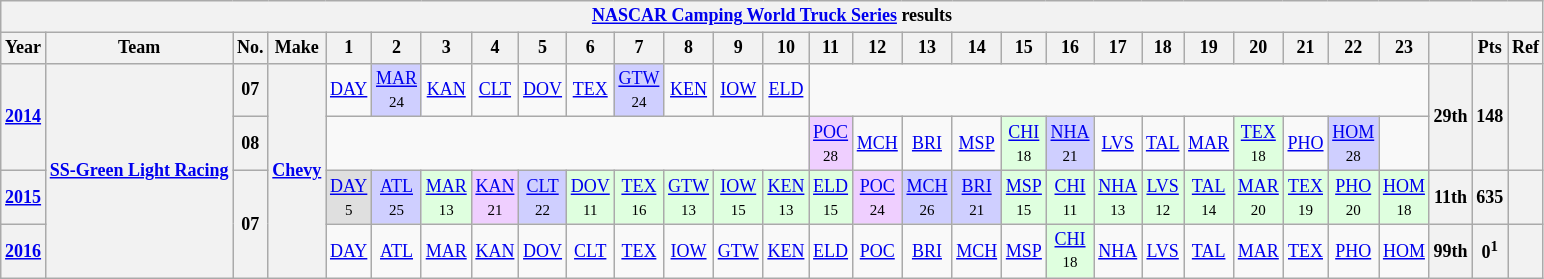<table class="wikitable" style="text-align:center; font-size:75%">
<tr>
<th colspan=45><a href='#'>NASCAR Camping World Truck Series</a> results</th>
</tr>
<tr>
<th>Year</th>
<th>Team</th>
<th>No.</th>
<th>Make</th>
<th>1</th>
<th>2</th>
<th>3</th>
<th>4</th>
<th>5</th>
<th>6</th>
<th>7</th>
<th>8</th>
<th>9</th>
<th>10</th>
<th>11</th>
<th>12</th>
<th>13</th>
<th>14</th>
<th>15</th>
<th>16</th>
<th>17</th>
<th>18</th>
<th>19</th>
<th>20</th>
<th>21</th>
<th>22</th>
<th>23</th>
<th></th>
<th>Pts</th>
<th>Ref</th>
</tr>
<tr>
<th rowspan=2><a href='#'>2014</a></th>
<th rowspan=4><a href='#'>SS-Green Light Racing</a></th>
<th>07</th>
<th rowspan=4><a href='#'>Chevy</a></th>
<td><a href='#'>DAY</a></td>
<td style="background:#CFCFFF;"><a href='#'>MAR</a><br><small>24</small></td>
<td><a href='#'>KAN</a></td>
<td><a href='#'>CLT</a></td>
<td><a href='#'>DOV</a></td>
<td><a href='#'>TEX</a></td>
<td style="background:#CFCFFF;"><a href='#'>GTW</a><br><small>24</small></td>
<td><a href='#'>KEN</a></td>
<td><a href='#'>IOW</a></td>
<td><a href='#'>ELD</a></td>
<td colspan=13></td>
<th rowspan=2>29th</th>
<th rowspan=2>148</th>
<th rowspan=2></th>
</tr>
<tr>
<th>08</th>
<td colspan=10></td>
<td style="background:#EFCFFF;"><a href='#'>POC</a><br><small>28</small></td>
<td><a href='#'>MCH</a></td>
<td><a href='#'>BRI</a></td>
<td><a href='#'>MSP</a></td>
<td style="background:#DFFFDF;"><a href='#'>CHI</a><br><small>18</small></td>
<td style="background:#CFCFFF;"><a href='#'>NHA</a><br><small>21</small></td>
<td><a href='#'>LVS</a></td>
<td><a href='#'>TAL</a></td>
<td><a href='#'>MAR</a></td>
<td style="background:#DFFFDF;"><a href='#'>TEX</a><br><small>18</small></td>
<td><a href='#'>PHO</a></td>
<td style="background:#CFCFFF;"><a href='#'>HOM</a><br><small>28</small></td>
<td></td>
</tr>
<tr>
<th><a href='#'>2015</a></th>
<th rowspan=2>07</th>
<td style="background:#DFDFDF;"><a href='#'>DAY</a><br><small>5</small></td>
<td style="background:#CFCFFF;"><a href='#'>ATL</a><br><small>25</small></td>
<td style="background:#DFFFDF;"><a href='#'>MAR</a><br><small>13</small></td>
<td style="background:#EFCFFF;"><a href='#'>KAN</a><br><small>21</small></td>
<td style="background:#CFCFFF;"><a href='#'>CLT</a><br><small>22</small></td>
<td style="background:#DFFFDF;"><a href='#'>DOV</a><br><small>11</small></td>
<td style="background:#DFFFDF;"><a href='#'>TEX</a><br><small>16</small></td>
<td style="background:#DFFFDF;"><a href='#'>GTW</a><br><small>13</small></td>
<td style="background:#DFFFDF;"><a href='#'>IOW</a><br><small>15</small></td>
<td style="background:#DFFFDF;"><a href='#'>KEN</a><br><small>13</small></td>
<td style="background:#DFFFDF;"><a href='#'>ELD</a><br><small>15</small></td>
<td style="background:#EFCFFF;"><a href='#'>POC</a><br><small>24</small></td>
<td style="background:#CFCFFF;"><a href='#'>MCH</a><br><small>26</small></td>
<td style="background:#CFCFFF;"><a href='#'>BRI</a><br><small>21</small></td>
<td style="background:#DFFFDF;"><a href='#'>MSP</a><br><small>15</small></td>
<td style="background:#DFFFDF;"><a href='#'>CHI</a><br><small>11</small></td>
<td style="background:#DFFFDF;"><a href='#'>NHA</a><br><small>13</small></td>
<td style="background:#DFFFDF;"><a href='#'>LVS</a><br><small>12</small></td>
<td style="background:#DFFFDF;"><a href='#'>TAL</a><br><small>14</small></td>
<td style="background:#DFFFDF;"><a href='#'>MAR</a><br><small>20</small></td>
<td style="background:#DFFFDF;"><a href='#'>TEX</a><br><small>19</small></td>
<td style="background:#DFFFDF;"><a href='#'>PHO</a><br><small>20</small></td>
<td style="background:#DFFFDF;"><a href='#'>HOM</a><br><small>18</small></td>
<th>11th</th>
<th>635</th>
<th></th>
</tr>
<tr>
<th><a href='#'>2016</a></th>
<td><a href='#'>DAY</a></td>
<td><a href='#'>ATL</a></td>
<td><a href='#'>MAR</a></td>
<td><a href='#'>KAN</a></td>
<td><a href='#'>DOV</a></td>
<td><a href='#'>CLT</a></td>
<td><a href='#'>TEX</a></td>
<td><a href='#'>IOW</a></td>
<td><a href='#'>GTW</a></td>
<td><a href='#'>KEN</a></td>
<td><a href='#'>ELD</a></td>
<td><a href='#'>POC</a></td>
<td><a href='#'>BRI</a></td>
<td><a href='#'>MCH</a></td>
<td><a href='#'>MSP</a></td>
<td style="background:#DFFFDF;"><a href='#'>CHI</a><br><small>18</small></td>
<td><a href='#'>NHA</a></td>
<td><a href='#'>LVS</a></td>
<td><a href='#'>TAL</a></td>
<td><a href='#'>MAR</a></td>
<td><a href='#'>TEX</a></td>
<td><a href='#'>PHO</a></td>
<td><a href='#'>HOM</a></td>
<th>99th</th>
<th>0<sup>1</sup></th>
<th></th>
</tr>
</table>
